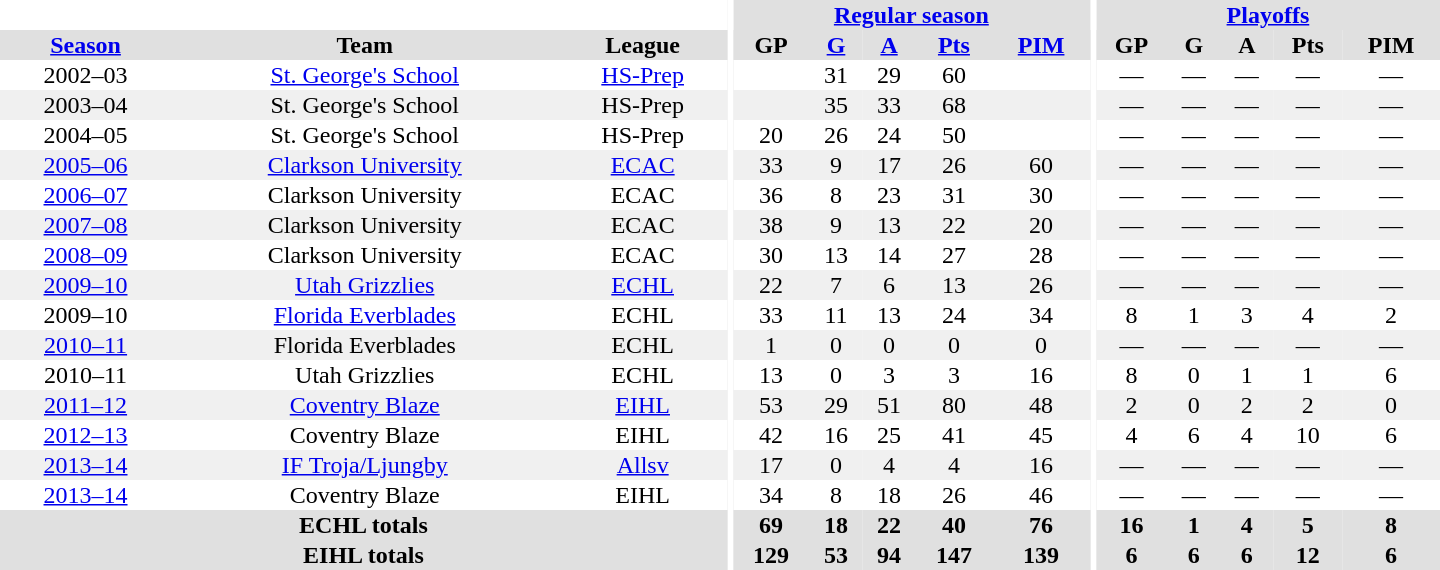<table border="0" cellpadding="1" cellspacing="0" style="text-align:center; width:60em">
<tr bgcolor="#e0e0e0">
<th colspan="3" bgcolor="#ffffff"></th>
<th rowspan="99" bgcolor="#ffffff"></th>
<th colspan="5"><a href='#'>Regular season</a></th>
<th rowspan="99" bgcolor="#ffffff"></th>
<th colspan="5"><a href='#'>Playoffs</a></th>
</tr>
<tr bgcolor="#e0e0e0">
<th><a href='#'>Season</a></th>
<th>Team</th>
<th>League</th>
<th>GP</th>
<th><a href='#'>G</a></th>
<th><a href='#'>A</a></th>
<th><a href='#'>Pts</a></th>
<th><a href='#'>PIM</a></th>
<th>GP</th>
<th>G</th>
<th>A</th>
<th>Pts</th>
<th>PIM</th>
</tr>
<tr>
<td>2002–03</td>
<td><a href='#'>St. George's School</a></td>
<td><a href='#'>HS-Prep</a></td>
<td></td>
<td>31</td>
<td>29</td>
<td>60</td>
<td></td>
<td>—</td>
<td>—</td>
<td>—</td>
<td>—</td>
<td>—</td>
</tr>
<tr bgcolor="#f0f0f0">
<td>2003–04</td>
<td>St. George's School</td>
<td>HS-Prep</td>
<td></td>
<td>35</td>
<td>33</td>
<td>68</td>
<td></td>
<td>—</td>
<td>—</td>
<td>—</td>
<td>—</td>
<td>—</td>
</tr>
<tr>
<td>2004–05</td>
<td>St. George's School</td>
<td>HS-Prep</td>
<td>20</td>
<td>26</td>
<td>24</td>
<td>50</td>
<td></td>
<td>—</td>
<td>—</td>
<td>—</td>
<td>—</td>
<td>—</td>
</tr>
<tr bgcolor="#f0f0f0">
<td><a href='#'>2005–06</a></td>
<td><a href='#'>Clarkson University</a></td>
<td><a href='#'>ECAC</a></td>
<td>33</td>
<td>9</td>
<td>17</td>
<td>26</td>
<td>60</td>
<td>—</td>
<td>—</td>
<td>—</td>
<td>—</td>
<td>—</td>
</tr>
<tr>
<td><a href='#'>2006–07</a></td>
<td>Clarkson University</td>
<td>ECAC</td>
<td>36</td>
<td>8</td>
<td>23</td>
<td>31</td>
<td>30</td>
<td>—</td>
<td>—</td>
<td>—</td>
<td>—</td>
<td>—</td>
</tr>
<tr bgcolor="#f0f0f0">
<td><a href='#'>2007–08</a></td>
<td>Clarkson University</td>
<td>ECAC</td>
<td>38</td>
<td>9</td>
<td>13</td>
<td>22</td>
<td>20</td>
<td>—</td>
<td>—</td>
<td>—</td>
<td>—</td>
<td>—</td>
</tr>
<tr>
<td><a href='#'>2008–09</a></td>
<td>Clarkson University</td>
<td>ECAC</td>
<td>30</td>
<td>13</td>
<td>14</td>
<td>27</td>
<td>28</td>
<td>—</td>
<td>—</td>
<td>—</td>
<td>—</td>
<td>—</td>
</tr>
<tr bgcolor="#f0f0f0">
<td><a href='#'>2009–10</a></td>
<td><a href='#'>Utah Grizzlies</a></td>
<td><a href='#'>ECHL</a></td>
<td>22</td>
<td>7</td>
<td>6</td>
<td>13</td>
<td>26</td>
<td>—</td>
<td>—</td>
<td>—</td>
<td>—</td>
<td>—</td>
</tr>
<tr>
<td>2009–10</td>
<td><a href='#'>Florida Everblades</a></td>
<td>ECHL</td>
<td>33</td>
<td>11</td>
<td>13</td>
<td>24</td>
<td>34</td>
<td>8</td>
<td>1</td>
<td>3</td>
<td>4</td>
<td>2</td>
</tr>
<tr bgcolor="#f0f0f0">
<td><a href='#'>2010–11</a></td>
<td>Florida Everblades</td>
<td>ECHL</td>
<td>1</td>
<td>0</td>
<td>0</td>
<td>0</td>
<td>0</td>
<td>—</td>
<td>—</td>
<td>—</td>
<td>—</td>
<td>—</td>
</tr>
<tr>
<td>2010–11</td>
<td>Utah Grizzlies</td>
<td>ECHL</td>
<td>13</td>
<td>0</td>
<td>3</td>
<td>3</td>
<td>16</td>
<td>8</td>
<td>0</td>
<td>1</td>
<td>1</td>
<td>6</td>
</tr>
<tr bgcolor="#f0f0f0">
<td><a href='#'>2011–12</a></td>
<td><a href='#'>Coventry Blaze</a></td>
<td><a href='#'>EIHL</a></td>
<td>53</td>
<td>29</td>
<td>51</td>
<td>80</td>
<td>48</td>
<td>2</td>
<td>0</td>
<td>2</td>
<td>2</td>
<td>0</td>
</tr>
<tr>
<td><a href='#'>2012–13</a></td>
<td>Coventry Blaze</td>
<td>EIHL</td>
<td>42</td>
<td>16</td>
<td>25</td>
<td>41</td>
<td>45</td>
<td>4</td>
<td>6</td>
<td>4</td>
<td>10</td>
<td>6</td>
</tr>
<tr bgcolor="#f0f0f0">
<td><a href='#'>2013–14</a></td>
<td><a href='#'>IF Troja/Ljungby</a></td>
<td><a href='#'>Allsv</a></td>
<td>17</td>
<td>0</td>
<td>4</td>
<td>4</td>
<td>16</td>
<td>—</td>
<td>—</td>
<td>—</td>
<td>—</td>
<td>—</td>
</tr>
<tr>
<td><a href='#'>2013–14</a></td>
<td>Coventry Blaze</td>
<td>EIHL</td>
<td>34</td>
<td>8</td>
<td>18</td>
<td>26</td>
<td>46</td>
<td>—</td>
<td>—</td>
<td>—</td>
<td>—</td>
<td>—</td>
</tr>
<tr bgcolor="#e0e0e0">
<th colspan="3">ECHL totals</th>
<th>69</th>
<th>18</th>
<th>22</th>
<th>40</th>
<th>76</th>
<th>16</th>
<th>1</th>
<th>4</th>
<th>5</th>
<th>8</th>
</tr>
<tr bgcolor="#e0e0e0">
<th colspan="3">EIHL totals</th>
<th>129</th>
<th>53</th>
<th>94</th>
<th>147</th>
<th>139</th>
<th>6</th>
<th>6</th>
<th>6</th>
<th>12</th>
<th>6</th>
</tr>
</table>
